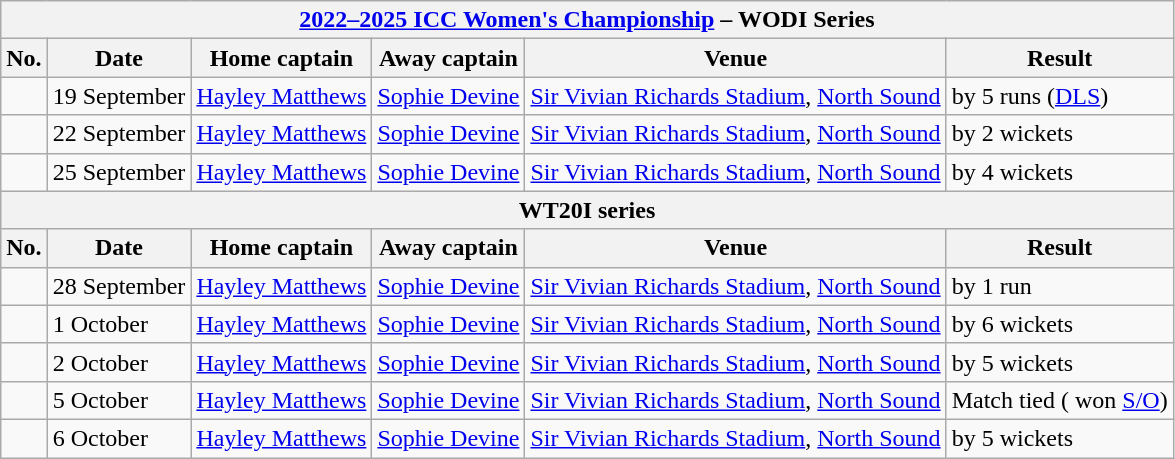<table class="wikitable">
<tr>
<th colspan="9"><a href='#'>2022–2025 ICC Women's Championship</a> – WODI Series</th>
</tr>
<tr>
<th>No.</th>
<th>Date</th>
<th>Home captain</th>
<th>Away captain</th>
<th>Venue</th>
<th>Result</th>
</tr>
<tr>
<td></td>
<td>19 September</td>
<td><a href='#'>Hayley Matthews</a></td>
<td><a href='#'>Sophie Devine</a></td>
<td><a href='#'>Sir Vivian Richards Stadium</a>, <a href='#'>North Sound</a></td>
<td> by 5 runs (<a href='#'>DLS</a>)</td>
</tr>
<tr>
<td></td>
<td>22 September</td>
<td><a href='#'>Hayley Matthews</a></td>
<td><a href='#'>Sophie Devine</a></td>
<td><a href='#'>Sir Vivian Richards Stadium</a>, <a href='#'>North Sound</a></td>
<td> by 2 wickets</td>
</tr>
<tr>
<td></td>
<td>25 September</td>
<td><a href='#'>Hayley Matthews</a></td>
<td><a href='#'>Sophie Devine</a></td>
<td><a href='#'>Sir Vivian Richards Stadium</a>, <a href='#'>North Sound</a></td>
<td> by 4 wickets</td>
</tr>
<tr>
<th colspan="9">WT20I series</th>
</tr>
<tr>
<th>No.</th>
<th>Date</th>
<th>Home captain</th>
<th>Away captain</th>
<th>Venue</th>
<th>Result</th>
</tr>
<tr>
<td></td>
<td>28 September</td>
<td><a href='#'>Hayley Matthews</a></td>
<td><a href='#'>Sophie Devine</a></td>
<td><a href='#'>Sir Vivian Richards Stadium</a>, <a href='#'>North Sound</a></td>
<td> by 1 run</td>
</tr>
<tr>
<td></td>
<td>1 October</td>
<td><a href='#'>Hayley Matthews</a></td>
<td><a href='#'>Sophie Devine</a></td>
<td><a href='#'>Sir Vivian Richards Stadium</a>, <a href='#'>North Sound</a></td>
<td> by 6 wickets</td>
</tr>
<tr>
<td></td>
<td>2 October</td>
<td><a href='#'>Hayley Matthews</a></td>
<td><a href='#'>Sophie Devine</a></td>
<td><a href='#'>Sir Vivian Richards Stadium</a>, <a href='#'>North Sound</a></td>
<td> by 5 wickets</td>
</tr>
<tr>
<td></td>
<td>5 October</td>
<td><a href='#'>Hayley Matthews</a></td>
<td><a href='#'>Sophie Devine</a></td>
<td><a href='#'>Sir Vivian Richards Stadium</a>, <a href='#'>North Sound</a></td>
<td>Match tied ( won <a href='#'>S/O</a>)</td>
</tr>
<tr>
<td></td>
<td>6 October</td>
<td><a href='#'>Hayley Matthews</a></td>
<td><a href='#'>Sophie Devine</a></td>
<td><a href='#'>Sir Vivian Richards Stadium</a>, <a href='#'>North Sound</a></td>
<td> by 5 wickets</td>
</tr>
</table>
